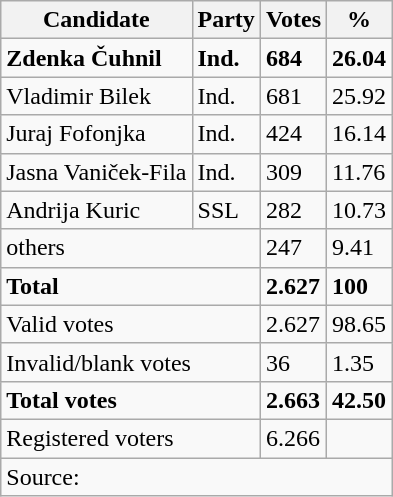<table class="wikitable" style="text-align: left;">
<tr>
<th>Candidate</th>
<th>Party</th>
<th>Votes</th>
<th>%</th>
</tr>
<tr>
<td><strong>Zdenka Čuhnil</strong></td>
<td><strong>Ind.</strong></td>
<td><strong>684</strong></td>
<td><strong>26.04</strong></td>
</tr>
<tr>
<td>Vladimir Bilek</td>
<td>Ind.</td>
<td>681</td>
<td>25.92</td>
</tr>
<tr>
<td>Juraj Fofonjka</td>
<td>Ind.</td>
<td>424</td>
<td>16.14</td>
</tr>
<tr>
<td>Jasna Vaniček-Fila</td>
<td>Ind.</td>
<td>309</td>
<td>11.76</td>
</tr>
<tr>
<td>Andrija Kuric</td>
<td>SSL</td>
<td>282</td>
<td>10.73</td>
</tr>
<tr>
<td colspan="2">others</td>
<td>247</td>
<td>9.41</td>
</tr>
<tr>
<td colspan="2"><strong>Total</strong></td>
<td><strong>2.627</strong></td>
<td><strong>100</strong></td>
</tr>
<tr>
<td colspan="2">Valid votes</td>
<td>2.627</td>
<td>98.65</td>
</tr>
<tr>
<td colspan="2">Invalid/blank votes</td>
<td>36</td>
<td>1.35</td>
</tr>
<tr>
<td colspan="2"><strong>Total votes</strong></td>
<td><strong>2.663</strong></td>
<td><strong>42.50</strong></td>
</tr>
<tr>
<td colspan="2">Registered voters</td>
<td>6.266</td>
<td></td>
</tr>
<tr>
<td colspan="4">Source: </td>
</tr>
</table>
